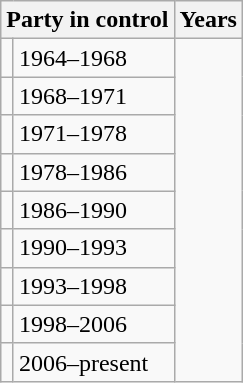<table class="wikitable">
<tr>
<th colspan=2>Party in control</th>
<th>Years</th>
</tr>
<tr>
<td></td>
<td>1964–1968</td>
</tr>
<tr>
<td></td>
<td>1968–1971</td>
</tr>
<tr>
<td></td>
<td>1971–1978</td>
</tr>
<tr>
<td></td>
<td>1978–1986</td>
</tr>
<tr>
<td></td>
<td>1986–1990</td>
</tr>
<tr>
<td></td>
<td>1990–1993</td>
</tr>
<tr>
<td></td>
<td>1993–1998</td>
</tr>
<tr>
<td></td>
<td>1998–2006</td>
</tr>
<tr>
<td></td>
<td>2006–present</td>
</tr>
</table>
